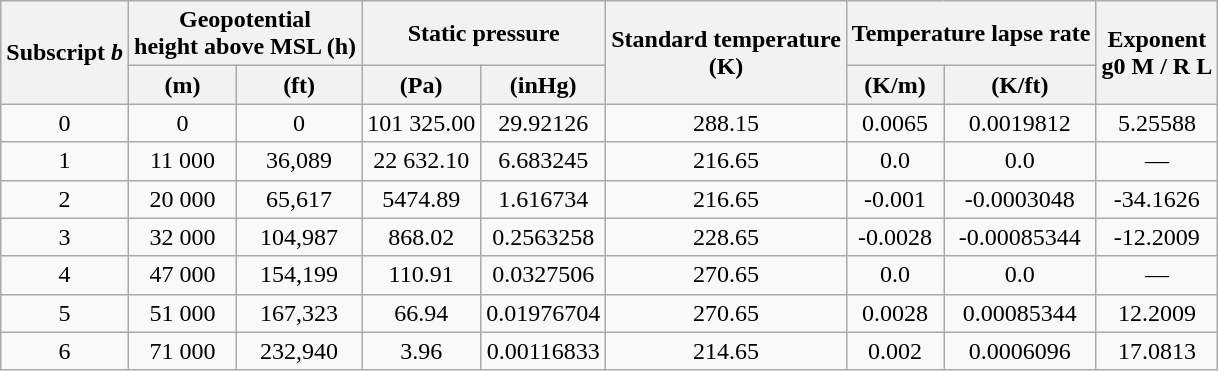<table class="wikitable" style="text-align: center">
<tr>
<th rowspan="2">Subscript <em>b</em></th>
<th colspan="2">Geopotential<br>height above MSL
(h)</th>
<th colspan="2">Static pressure</th>
<th rowspan="2">Standard temperature<br> (K)</th>
<th colspan="2">Temperature lapse rate</th>
<th rowspan="2">Exponent <br> g0 M / R L</th>
</tr>
<tr>
<th>(m)</th>
<th>(ft)</th>
<th>(Pa)</th>
<th>(inHg)</th>
<th>(K/m)</th>
<th>(K/ft)</th>
</tr>
<tr>
<td>0</td>
<td>0</td>
<td>0</td>
<td>101 325.00</td>
<td>29.92126</td>
<td>288.15</td>
<td>0.0065</td>
<td>0.0019812</td>
<td>5.25588</td>
</tr>
<tr>
<td>1</td>
<td>11 000</td>
<td>36,089</td>
<td>22 632.10</td>
<td>6.683245</td>
<td>216.65</td>
<td>0.0</td>
<td>0.0</td>
<td>—</td>
</tr>
<tr>
<td>2</td>
<td>20 000</td>
<td>65,617</td>
<td>5474.89</td>
<td>1.616734</td>
<td>216.65</td>
<td>-0.001</td>
<td>-0.0003048</td>
<td>-34.1626</td>
</tr>
<tr>
<td>3</td>
<td>32 000</td>
<td>104,987</td>
<td>868.02</td>
<td>0.2563258</td>
<td>228.65</td>
<td>-0.0028</td>
<td>-0.00085344</td>
<td>-12.2009</td>
</tr>
<tr>
<td>4</td>
<td>47 000</td>
<td>154,199</td>
<td>110.91</td>
<td>0.0327506</td>
<td>270.65</td>
<td>0.0</td>
<td>0.0</td>
<td>—</td>
</tr>
<tr>
<td>5</td>
<td>51 000</td>
<td>167,323</td>
<td>66.94</td>
<td>0.01976704</td>
<td>270.65</td>
<td>0.0028</td>
<td>0.00085344</td>
<td>12.2009</td>
</tr>
<tr>
<td>6</td>
<td>71 000</td>
<td>232,940</td>
<td>3.96</td>
<td>0.00116833</td>
<td>214.65</td>
<td>0.002</td>
<td>0.0006096</td>
<td>17.0813</td>
</tr>
</table>
